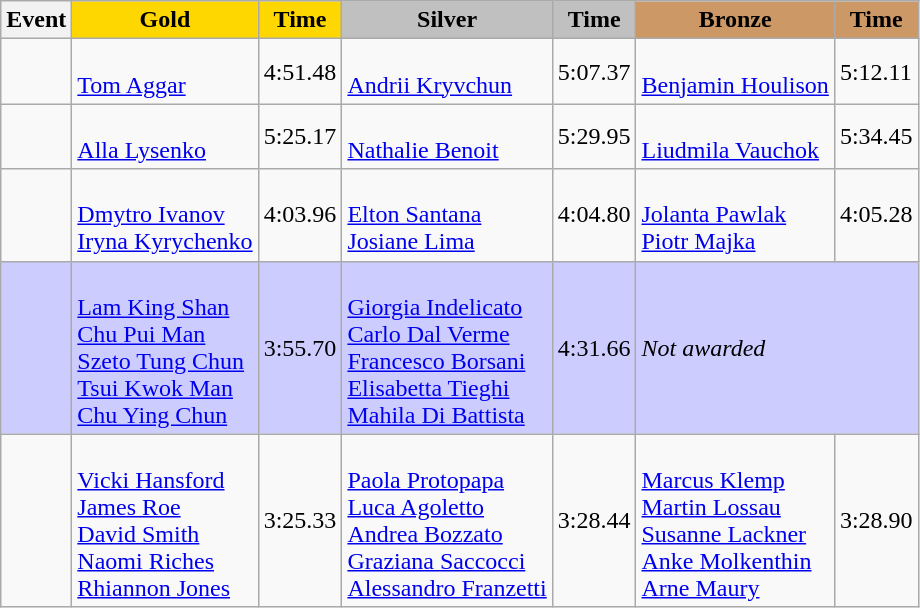<table class="wikitable">
<tr>
<th>Event</th>
<th style="text-align:center;background-color:gold;">Gold</th>
<th style="text-align:center;background-color:gold;">Time</th>
<th style="text-align:center;background-color:silver;">Silver</th>
<th style="text-align:center;background-color:silver;">Time</th>
<th style="text-align:center;background-color:#CC9966;">Bronze</th>
<th style="text-align:center;background-color:#CC9966;">Time</th>
</tr>
<tr>
<td><strong></strong></td>
<td><br><a href='#'>Tom Aggar</a></td>
<td>4:51.48</td>
<td><br><a href='#'>Andrii Kryvchun</a></td>
<td>5:07.37</td>
<td><br><a href='#'>Benjamin Houlison</a></td>
<td>5:12.11</td>
</tr>
<tr>
<td><strong></strong></td>
<td><br><a href='#'>Alla Lysenko</a></td>
<td>5:25.17</td>
<td><br><a href='#'>Nathalie Benoit</a></td>
<td>5:29.95</td>
<td><br><a href='#'>Liudmila Vauchok</a></td>
<td>5:34.45</td>
</tr>
<tr>
<td><strong></strong></td>
<td><br><a href='#'>Dmytro Ivanov</a><br><a href='#'>Iryna Kyrychenko</a></td>
<td>4:03.96</td>
<td><br><a href='#'>Elton Santana</a><br><a href='#'>Josiane Lima</a></td>
<td>4:04.80</td>
<td><br><a href='#'>Jolanta Pawlak</a><br><a href='#'>Piotr Majka</a></td>
<td>4:05.28</td>
</tr>
<tr bgcolor=ccccff>
<td><strong></strong></td>
<td><br><a href='#'>Lam King Shan</a><br><a href='#'>Chu Pui Man</a><br><a href='#'>Szeto Tung Chun</a><br><a href='#'>Tsui Kwok Man</a><br><a href='#'>Chu Ying Chun</a></td>
<td>3:55.70</td>
<td><br><a href='#'>Giorgia Indelicato</a><br><a href='#'>Carlo Dal Verme</a><br><a href='#'>Francesco Borsani</a><br><a href='#'>Elisabetta Tieghi</a><br><a href='#'>Mahila Di Battista</a></td>
<td>4:31.66</td>
<td colspan=2><em>Not awarded</em></td>
</tr>
<tr>
<td><strong></strong></td>
<td><br><a href='#'>Vicki Hansford</a><br><a href='#'>James Roe</a><br><a href='#'>David Smith</a><br><a href='#'>Naomi Riches</a><br><a href='#'>Rhiannon Jones</a></td>
<td>3:25.33</td>
<td><br><a href='#'>Paola Protopapa</a><br><a href='#'>Luca Agoletto</a><br><a href='#'>Andrea Bozzato</a><br><a href='#'>Graziana Saccocci</a><br><a href='#'>Alessandro Franzetti</a></td>
<td>3:28.44</td>
<td><br><a href='#'>Marcus Klemp</a><br><a href='#'>Martin Lossau</a><br><a href='#'>Susanne Lackner</a><br><a href='#'>Anke Molkenthin</a><br><a href='#'>Arne Maury</a></td>
<td>3:28.90</td>
</tr>
</table>
